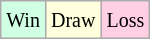<table class="wikitable">
<tr>
<td style="background-color: #d0ffe3;"><small>Win</small></td>
<td style="background-color: #ffffdd;"><small>Draw</small></td>
<td style="background-color: #ffd0e3;"><small>Loss</small></td>
</tr>
</table>
